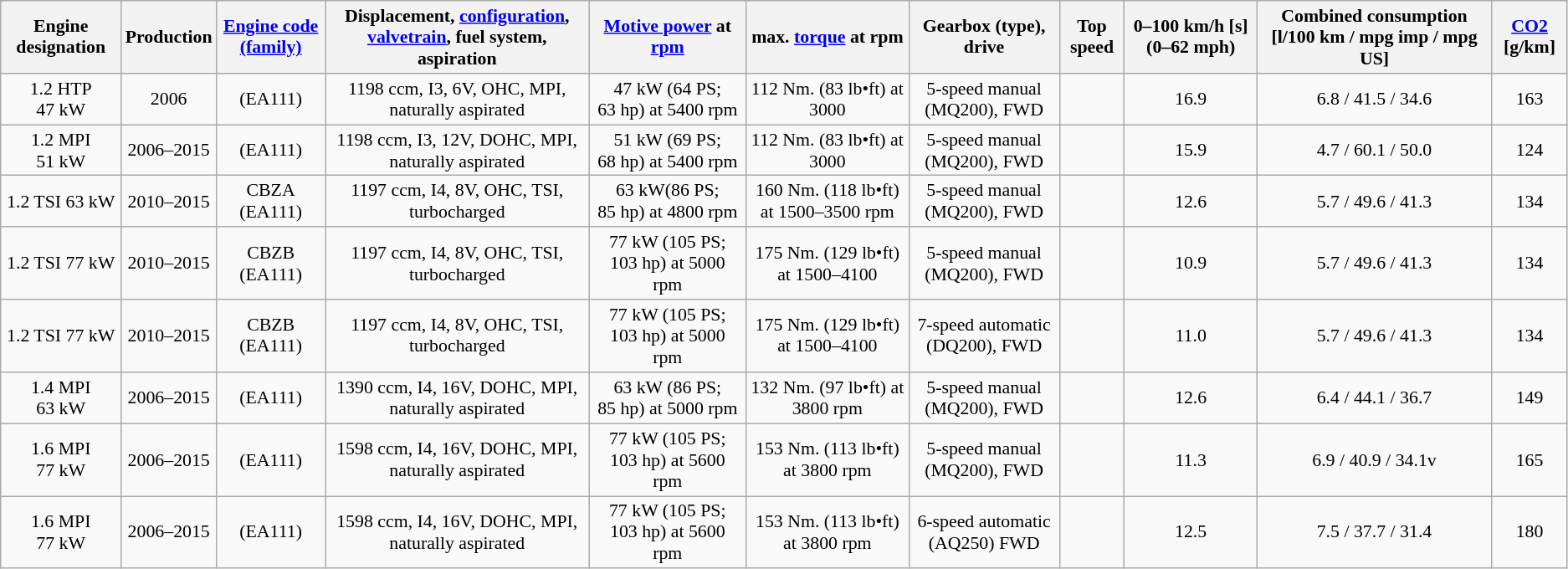<table class="wikitable" style="text-align:center; font-size:91%;">
<tr>
<th>Engine designation</th>
<th>Production</th>
<th><a href='#'>Engine code (family)</a></th>
<th>Displacement, <a href='#'>configuration</a>, <a href='#'>valvetrain</a>, fuel system, aspiration</th>
<th><a href='#'>Motive power</a> at <a href='#'>rpm</a></th>
<th>max. <a href='#'>torque</a> at rpm</th>
<th>Gearbox (type), drive</th>
<th>Top speed</th>
<th>0–100 km/h [s] (0–62 mph)</th>
<th>Combined consumption [l/100 km / mpg imp / mpg US]</th>
<th><a href='#'>CO2</a> [g/km]</th>
</tr>
<tr>
<td>1.2 HTP 47 kW</td>
<td>2006</td>
<td>(EA111)</td>
<td>1198 ccm, I3, 6V, OHC, MPI, naturally aspirated</td>
<td>47 kW (64 PS; 63 hp) at 5400 rpm</td>
<td>112 Nm. (83 lb•ft) at 3000</td>
<td>5-speed manual (MQ200), FWD</td>
<td></td>
<td>16.9</td>
<td>6.8 / 41.5 / 34.6</td>
<td>163</td>
</tr>
<tr>
<td>1.2 MPI 51 kW</td>
<td>2006–2015</td>
<td>(EA111)</td>
<td>1198 ccm, I3, 12V, DOHC, MPI, naturally aspirated</td>
<td>51 kW (69 PS; 68 hp) at 5400 rpm</td>
<td>112 Nm. (83 lb•ft) at 3000</td>
<td>5-speed manual (MQ200), FWD</td>
<td></td>
<td>15.9</td>
<td>4.7 / 60.1 / 50.0</td>
<td>124</td>
</tr>
<tr>
<td>1.2 TSI 63 kW</td>
<td>2010–2015</td>
<td>CBZA (EA111)</td>
<td>1197 ccm, I4, 8V, OHC, TSI, turbocharged</td>
<td>63 kW(86 PS; 85 hp) at 4800 rpm</td>
<td>160 Nm. (118 lb•ft) at 1500–3500 rpm</td>
<td>5-speed manual (MQ200), FWD</td>
<td></td>
<td>12.6</td>
<td>5.7 / 49.6 / 41.3</td>
<td>134</td>
</tr>
<tr>
<td>1.2 TSI 77 kW</td>
<td>2010–2015</td>
<td>CBZB (EA111)</td>
<td>1197 ccm, I4, 8V, OHC, TSI, turbocharged</td>
<td>77 kW (105 PS; 103 hp) at 5000 rpm</td>
<td>175 Nm. (129 lb•ft) at 1500–4100</td>
<td>5-speed manual (MQ200), FWD</td>
<td></td>
<td>10.9</td>
<td>5.7 / 49.6 / 41.3</td>
<td>134</td>
</tr>
<tr>
<td>1.2 TSI 77 kW</td>
<td>2010–2015</td>
<td>CBZB (EA111)</td>
<td>1197 ccm, I4, 8V, OHC, TSI, turbocharged</td>
<td>77 kW (105 PS; 103 hp) at 5000 rpm</td>
<td>175 Nm. (129 lb•ft) at 1500–4100</td>
<td>7-speed automatic (DQ200), FWD</td>
<td></td>
<td>11.0</td>
<td>5.7 / 49.6 / 41.3</td>
<td>134</td>
</tr>
<tr>
<td>1.4 MPI 63 kW</td>
<td>2006–2015</td>
<td>(EA111)</td>
<td>1390 ccm, I4, 16V, DOHC, MPI, naturally aspirated</td>
<td>63 kW (86 PS; 85 hp) at 5000 rpm</td>
<td>132 Nm. (97 lb•ft) at 3800 rpm</td>
<td>5-speed manual (MQ200), FWD</td>
<td></td>
<td>12.6</td>
<td>6.4 / 44.1 / 36.7</td>
<td>149</td>
</tr>
<tr>
<td>1.6 MPI 77 kW</td>
<td>2006–2015</td>
<td>(EA111)</td>
<td>1598 ccm, I4, 16V, DOHC, MPI, naturally aspirated</td>
<td>77 kW (105 PS; 103 hp) at 5600 rpm</td>
<td>153 Nm. (113 lb•ft) at 3800 rpm</td>
<td>5-speed manual (MQ200), FWD</td>
<td></td>
<td>11.3</td>
<td>6.9 / 40.9 / 34.1v</td>
<td>165</td>
</tr>
<tr>
<td>1.6 MPI 77 kW</td>
<td>2006–2015</td>
<td>(EA111)</td>
<td>1598 ccm, I4, 16V, DOHC, MPI, naturally aspirated</td>
<td>77 kW (105 PS; 103 hp) at 5600 rpm</td>
<td>153 Nm. (113 lb•ft) at 3800 rpm</td>
<td>6-speed automatic (AQ250) FWD</td>
<td></td>
<td>12.5</td>
<td>7.5 / 37.7 / 31.4</td>
<td>180</td>
</tr>
</table>
